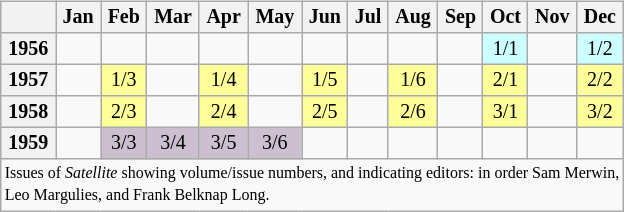<table class="wikitable" style="font-size: 10pt; line-height: 11pt; margin-right: 2em; text-align: center; float: left">
<tr>
<th></th>
<th>Jan</th>
<th>Feb</th>
<th>Mar</th>
<th>Apr</th>
<th>May</th>
<th>Jun</th>
<th>Jul</th>
<th>Aug</th>
<th>Sep</th>
<th>Oct</th>
<th>Nov</th>
<th>Dec</th>
</tr>
<tr>
<th>1956</th>
<td></td>
<td></td>
<td></td>
<td></td>
<td></td>
<td></td>
<td></td>
<td></td>
<td></td>
<td style="background:#cff;">1/1</td>
<td></td>
<td style="background:#cff;">1/2</td>
</tr>
<tr>
<th>1957</th>
<td></td>
<td style="background:#ff9;">1/3</td>
<td></td>
<td style="background:#ff9;">1/4</td>
<td></td>
<td style="background:#ff9;">1/5</td>
<td></td>
<td style="background:#ff9;">1/6</td>
<td></td>
<td style="background:#ff9;">2/1</td>
<td></td>
<td style="background:#ff9;">2/2</td>
</tr>
<tr>
<th>1958</th>
<td></td>
<td style="background:#ff9;">2/3</td>
<td></td>
<td style="background:#ff9;">2/4</td>
<td></td>
<td style="background:#ff9;">2/5</td>
<td></td>
<td style="background:#ff9;">2/6</td>
<td></td>
<td style="background:#ff9;">3/1</td>
<td></td>
<td style="background:#ff9;">3/2</td>
</tr>
<tr>
<th>1959</th>
<td></td>
<td style="background:#ccc0d0;">3/3</td>
<td style="background:#ccc0d0;">3/4</td>
<td style="background:#ccc0d0;">3/5</td>
<td style="background:#ccc0d0;">3/6</td>
<td></td>
<td></td>
<td></td>
<td></td>
<td></td>
<td></td>
<td></td>
</tr>
<tr>
<td colspan="13" style="font-size: 8pt; text-align:left">Issues of <em>Satellite</em> showing volume/issue numbers, and indicating editors: in order Sam Merwin,<br>Leo Margulies, and Frank Belknap Long.</td>
</tr>
</table>
